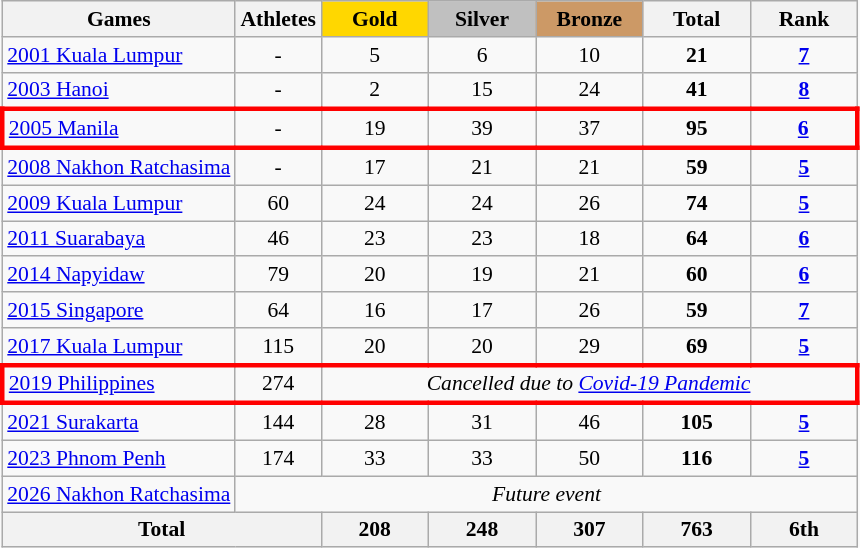<table class="wikitable" style="text-align:center; font-size:90%;">
<tr>
<th>Games</th>
<th>Athletes</th>
<td style="background:gold; width:4.5em; font-weight:bold;">Gold</td>
<td style="background:silver; width:4.5em; font-weight:bold;">Silver</td>
<td style="background:#cc9966; width:4.5em; font-weight:bold;">Bronze</td>
<th style="width:4.5em; font-weight:bold;">Total</th>
<th style="width:4.5em; font-weight:bold;">Rank</th>
</tr>
<tr>
<td align=left> <a href='#'>2001 Kuala Lumpur</a></td>
<td>-</td>
<td>5</td>
<td>6</td>
<td>10</td>
<td><strong>21</strong></td>
<td><a href='#'><strong>7</strong></a></td>
</tr>
<tr>
<td align=left> <a href='#'>2003 Hanoi</a></td>
<td>-</td>
<td>2</td>
<td>15</td>
<td>24</td>
<td><strong>41</strong></td>
<td><a href='#'><strong>8</strong></a></td>
</tr>
<tr style="border: 3px solid red"]>
<td align=left> <a href='#'>2005 Manila</a></td>
<td>-</td>
<td>19</td>
<td>39</td>
<td>37</td>
<td><strong>95</strong></td>
<td><a href='#'><strong>6</strong></a></td>
</tr>
<tr>
<td align=left> <a href='#'>2008 Nakhon Ratchasima</a></td>
<td>-</td>
<td>17</td>
<td>21</td>
<td>21</td>
<td><strong>59</strong></td>
<td><a href='#'><strong>5</strong></a></td>
</tr>
<tr>
<td align=left> <a href='#'>2009 Kuala Lumpur</a></td>
<td>60</td>
<td>24</td>
<td>24</td>
<td>26</td>
<td><strong>74</strong></td>
<td><a href='#'><strong>5</strong></a></td>
</tr>
<tr>
<td align=left> <a href='#'>2011 Suarabaya</a></td>
<td>46</td>
<td>23</td>
<td>23</td>
<td>18</td>
<td><strong>64</strong></td>
<td><a href='#'><strong>6</strong></a></td>
</tr>
<tr>
<td align=left> <a href='#'>2014 Napyidaw</a></td>
<td>79</td>
<td>20</td>
<td>19</td>
<td>21</td>
<td><strong>60</strong></td>
<td><a href='#'><strong>6</strong></a></td>
</tr>
<tr>
<td align=left> <a href='#'>2015 Singapore</a></td>
<td>64</td>
<td>16</td>
<td>17</td>
<td>26</td>
<td><strong>59</strong></td>
<td><a href='#'><strong>7</strong></a></td>
</tr>
<tr>
<td align=left> <a href='#'>2017 Kuala Lumpur</a></td>
<td>115</td>
<td>20</td>
<td>20</td>
<td>29</td>
<td><strong>69</strong></td>
<td><a href='#'><strong>5</strong></a></td>
</tr>
<tr style="border: 3px solid red">
<td align=left> <a href='#'>2019 Philippines</a></td>
<td>274</td>
<td colspan=5><em>Cancelled due to <a href='#'>Covid-19 Pandemic</a></em></td>
</tr>
<tr>
<td align=left> <a href='#'>2021 Surakarta</a></td>
<td>144</td>
<td>28</td>
<td>31</td>
<td>46</td>
<td><strong>105</strong></td>
<td><a href='#'><strong>5</strong></a></td>
</tr>
<tr>
<td align=left> <a href='#'>2023 Phnom Penh</a></td>
<td>174</td>
<td>33</td>
<td>33</td>
<td>50</td>
<td><strong>116</strong></td>
<td><a href='#'><strong>5</strong></a></td>
</tr>
<tr>
<td align=left> <a href='#'>2026 Nakhon Ratchasima</a></td>
<td colspan=6><em>Future event</em></td>
</tr>
<tr>
<th colspan=2>Total</th>
<th><strong>208</strong></th>
<th><strong>248</strong></th>
<th><strong>307</strong></th>
<th><strong>763</strong></th>
<th><strong> 6th</strong></th>
</tr>
</table>
